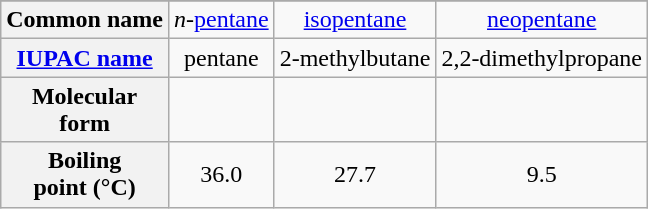<table class="wikitable" style="text-align:center">
<tr>
</tr>
<tr>
<th>Common name</th>
<td><em>n</em>-<a href='#'>pentane</a></td>
<td><a href='#'>isopentane</a></td>
<td><a href='#'>neopentane</a></td>
</tr>
<tr>
<th><a href='#'>IUPAC name</a></th>
<td>pentane</td>
<td>2-methylbutane</td>
<td>2,2-dimethylpropane</td>
</tr>
<tr>
<th>Molecular<br>form</th>
<td></td>
<td></td>
<td></td>
</tr>
<tr>
<th>Boiling<br>point (°C)</th>
<td>36.0</td>
<td>27.7</td>
<td>9.5</td>
</tr>
</table>
